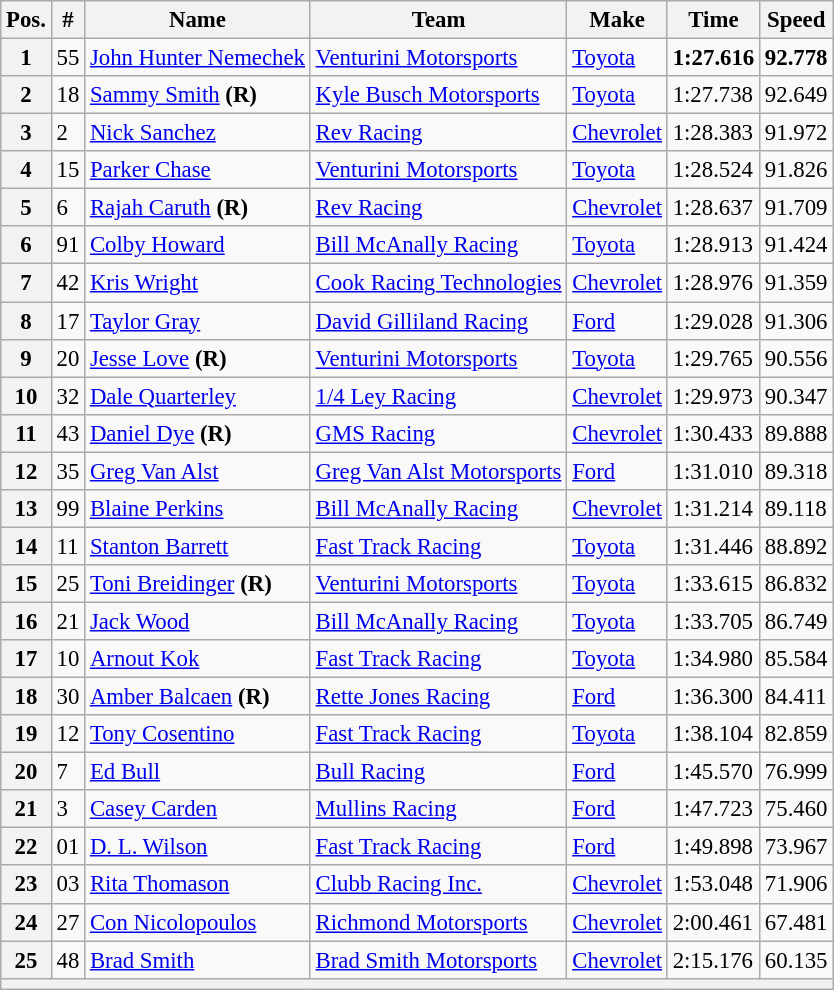<table class="wikitable" style="font-size:95%">
<tr>
<th>Pos.</th>
<th>#</th>
<th>Name</th>
<th>Team</th>
<th>Make</th>
<th>Time</th>
<th>Speed</th>
</tr>
<tr>
<th>1</th>
<td>55</td>
<td><a href='#'>John Hunter Nemechek</a></td>
<td><a href='#'>Venturini Motorsports</a></td>
<td><a href='#'>Toyota</a></td>
<td><strong>1:27.616</strong></td>
<td><strong>92.778</strong></td>
</tr>
<tr>
<th>2</th>
<td>18</td>
<td><a href='#'>Sammy Smith</a> <strong>(R)</strong></td>
<td><a href='#'>Kyle Busch Motorsports</a></td>
<td><a href='#'>Toyota</a></td>
<td>1:27.738</td>
<td>92.649</td>
</tr>
<tr>
<th>3</th>
<td>2</td>
<td><a href='#'>Nick Sanchez</a></td>
<td><a href='#'>Rev Racing</a></td>
<td><a href='#'>Chevrolet</a></td>
<td>1:28.383</td>
<td>91.972</td>
</tr>
<tr>
<th>4</th>
<td>15</td>
<td><a href='#'>Parker Chase</a></td>
<td><a href='#'>Venturini Motorsports</a></td>
<td><a href='#'>Toyota</a></td>
<td>1:28.524</td>
<td>91.826</td>
</tr>
<tr>
<th>5</th>
<td>6</td>
<td><a href='#'>Rajah Caruth</a> <strong>(R)</strong></td>
<td><a href='#'>Rev Racing</a></td>
<td><a href='#'>Chevrolet</a></td>
<td>1:28.637</td>
<td>91.709</td>
</tr>
<tr>
<th>6</th>
<td>91</td>
<td><a href='#'>Colby Howard</a></td>
<td><a href='#'>Bill McAnally Racing</a></td>
<td><a href='#'>Toyota</a></td>
<td>1:28.913</td>
<td>91.424</td>
</tr>
<tr>
<th>7</th>
<td>42</td>
<td><a href='#'>Kris Wright</a></td>
<td><a href='#'>Cook Racing Technologies</a></td>
<td><a href='#'>Chevrolet</a></td>
<td>1:28.976</td>
<td>91.359</td>
</tr>
<tr>
<th>8</th>
<td>17</td>
<td><a href='#'>Taylor Gray</a></td>
<td><a href='#'>David Gilliland Racing</a></td>
<td><a href='#'>Ford</a></td>
<td>1:29.028</td>
<td>91.306</td>
</tr>
<tr>
<th>9</th>
<td>20</td>
<td><a href='#'>Jesse Love</a> <strong>(R)</strong></td>
<td><a href='#'>Venturini Motorsports</a></td>
<td><a href='#'>Toyota</a></td>
<td>1:29.765</td>
<td>90.556</td>
</tr>
<tr>
<th>10</th>
<td>32</td>
<td><a href='#'>Dale Quarterley</a></td>
<td><a href='#'>1/4 Ley Racing</a></td>
<td><a href='#'>Chevrolet</a></td>
<td>1:29.973</td>
<td>90.347</td>
</tr>
<tr>
<th>11</th>
<td>43</td>
<td><a href='#'>Daniel Dye</a> <strong>(R)</strong></td>
<td><a href='#'>GMS Racing</a></td>
<td><a href='#'>Chevrolet</a></td>
<td>1:30.433</td>
<td>89.888</td>
</tr>
<tr>
<th>12</th>
<td>35</td>
<td><a href='#'>Greg Van Alst</a></td>
<td><a href='#'>Greg Van Alst Motorsports</a></td>
<td><a href='#'>Ford</a></td>
<td>1:31.010</td>
<td>89.318</td>
</tr>
<tr>
<th>13</th>
<td>99</td>
<td><a href='#'>Blaine Perkins</a></td>
<td><a href='#'>Bill McAnally Racing</a></td>
<td><a href='#'>Chevrolet</a></td>
<td>1:31.214</td>
<td>89.118</td>
</tr>
<tr>
<th>14</th>
<td>11</td>
<td><a href='#'>Stanton Barrett</a></td>
<td><a href='#'>Fast Track Racing</a></td>
<td><a href='#'>Toyota</a></td>
<td>1:31.446</td>
<td>88.892</td>
</tr>
<tr>
<th>15</th>
<td>25</td>
<td><a href='#'>Toni Breidinger</a> <strong>(R)</strong></td>
<td><a href='#'>Venturini Motorsports</a></td>
<td><a href='#'>Toyota</a></td>
<td>1:33.615</td>
<td>86.832</td>
</tr>
<tr>
<th>16</th>
<td>21</td>
<td><a href='#'>Jack Wood</a></td>
<td><a href='#'>Bill McAnally Racing</a></td>
<td><a href='#'>Toyota</a></td>
<td>1:33.705</td>
<td>86.749</td>
</tr>
<tr>
<th>17</th>
<td>10</td>
<td><a href='#'>Arnout Kok</a></td>
<td><a href='#'>Fast Track Racing</a></td>
<td><a href='#'>Toyota</a></td>
<td>1:34.980</td>
<td>85.584</td>
</tr>
<tr>
<th>18</th>
<td>30</td>
<td><a href='#'>Amber Balcaen</a> <strong>(R)</strong></td>
<td><a href='#'>Rette Jones Racing</a></td>
<td><a href='#'>Ford</a></td>
<td>1:36.300</td>
<td>84.411</td>
</tr>
<tr>
<th>19</th>
<td>12</td>
<td><a href='#'>Tony Cosentino</a></td>
<td><a href='#'>Fast Track Racing</a></td>
<td><a href='#'>Toyota</a></td>
<td>1:38.104</td>
<td>82.859</td>
</tr>
<tr>
<th>20</th>
<td>7</td>
<td><a href='#'>Ed Bull</a></td>
<td><a href='#'>Bull Racing</a></td>
<td><a href='#'>Ford</a></td>
<td>1:45.570</td>
<td>76.999</td>
</tr>
<tr>
<th>21</th>
<td>3</td>
<td><a href='#'>Casey Carden</a></td>
<td><a href='#'>Mullins Racing</a></td>
<td><a href='#'>Ford</a></td>
<td>1:47.723</td>
<td>75.460</td>
</tr>
<tr>
<th>22</th>
<td>01</td>
<td><a href='#'>D. L. Wilson</a></td>
<td><a href='#'>Fast Track Racing</a></td>
<td><a href='#'>Ford</a></td>
<td>1:49.898</td>
<td>73.967</td>
</tr>
<tr>
<th>23</th>
<td>03</td>
<td><a href='#'>Rita Thomason</a></td>
<td><a href='#'>Clubb Racing Inc.</a></td>
<td><a href='#'>Chevrolet</a></td>
<td>1:53.048</td>
<td>71.906</td>
</tr>
<tr>
<th>24</th>
<td>27</td>
<td><a href='#'>Con Nicolopoulos</a></td>
<td><a href='#'>Richmond Motorsports</a></td>
<td><a href='#'>Chevrolet</a></td>
<td>2:00.461</td>
<td>67.481</td>
</tr>
<tr>
<th>25</th>
<td>48</td>
<td><a href='#'>Brad Smith</a></td>
<td><a href='#'>Brad Smith Motorsports</a></td>
<td><a href='#'>Chevrolet</a></td>
<td>2:15.176</td>
<td>60.135</td>
</tr>
<tr>
<th colspan="7"></th>
</tr>
</table>
